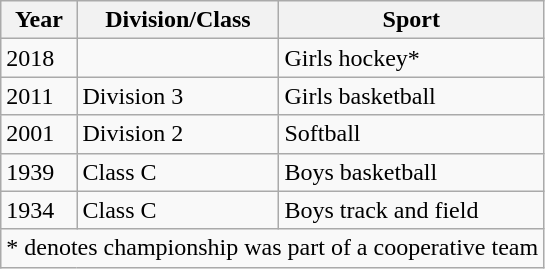<table class="wikitable">
<tr>
<th>Year</th>
<th>Division/Class</th>
<th>Sport</th>
</tr>
<tr>
<td>2018</td>
<td></td>
<td>Girls hockey*</td>
</tr>
<tr>
<td>2011</td>
<td>Division 3</td>
<td>Girls basketball</td>
</tr>
<tr>
<td>2001</td>
<td>Division 2</td>
<td>Softball</td>
</tr>
<tr>
<td>1939</td>
<td>Class C</td>
<td>Boys basketball</td>
</tr>
<tr>
<td>1934</td>
<td>Class C</td>
<td>Boys track and field</td>
</tr>
<tr>
<td colspan=3>* denotes championship was part of a cooperative team</td>
</tr>
</table>
